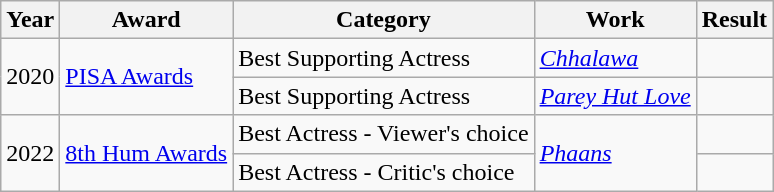<table class="wikitable">
<tr>
<th>Year</th>
<th>Award</th>
<th>Category</th>
<th>Work</th>
<th>Result</th>
</tr>
<tr>
<td rowspan="2">2020</td>
<td rowspan="2"><a href='#'>PISA Awards</a></td>
<td>Best Supporting Actress</td>
<td><em><a href='#'>Chhalawa</a></em></td>
<td></td>
</tr>
<tr>
<td>Best Supporting Actress</td>
<td><em><a href='#'>Parey Hut Love</a></em></td>
<td></td>
</tr>
<tr>
<td rowspan="2">2022</td>
<td rowspan="2"><a href='#'>8th Hum Awards</a></td>
<td>Best Actress - Viewer's choice</td>
<td rowspan="2"><em><a href='#'>Phaans</a></em></td>
<td></td>
</tr>
<tr>
<td>Best Actress - Critic's choice</td>
<td></td>
</tr>
</table>
